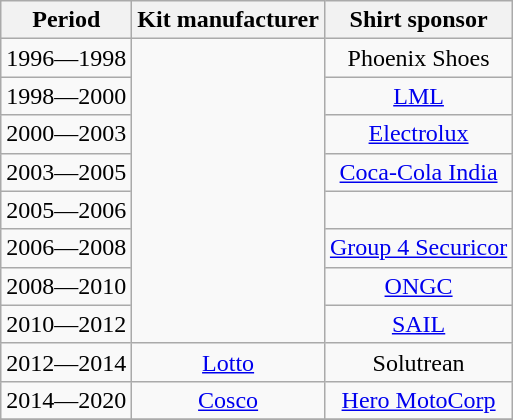<table class="wikitable" style="text-align:center;margin-left:1em;float:center">
<tr>
<th>Period</th>
<th>Kit manufacturer</th>
<th>Shirt sponsor</th>
</tr>
<tr>
<td>1996—1998</td>
<td rowspan=8></td>
<td>Phoenix Shoes</td>
</tr>
<tr>
<td>1998—2000</td>
<td><a href='#'>LML</a></td>
</tr>
<tr>
<td>2000—2003</td>
<td><a href='#'>Electrolux</a></td>
</tr>
<tr>
<td>2003—2005</td>
<td><a href='#'>Coca-Cola India</a></td>
</tr>
<tr>
<td>2005—2006</td>
<td></td>
</tr>
<tr>
<td>2006—2008</td>
<td><a href='#'>Group 4 Securicor</a></td>
</tr>
<tr>
<td>2008—2010</td>
<td><a href='#'>ONGC</a></td>
</tr>
<tr>
<td>2010—2012</td>
<td><a href='#'>SAIL</a></td>
</tr>
<tr>
<td>2012—2014</td>
<td><a href='#'>Lotto</a></td>
<td>Solutrean</td>
</tr>
<tr>
<td>2014—2020</td>
<td><a href='#'>Cosco</a></td>
<td><a href='#'>Hero MotoCorp</a></td>
</tr>
<tr>
</tr>
</table>
